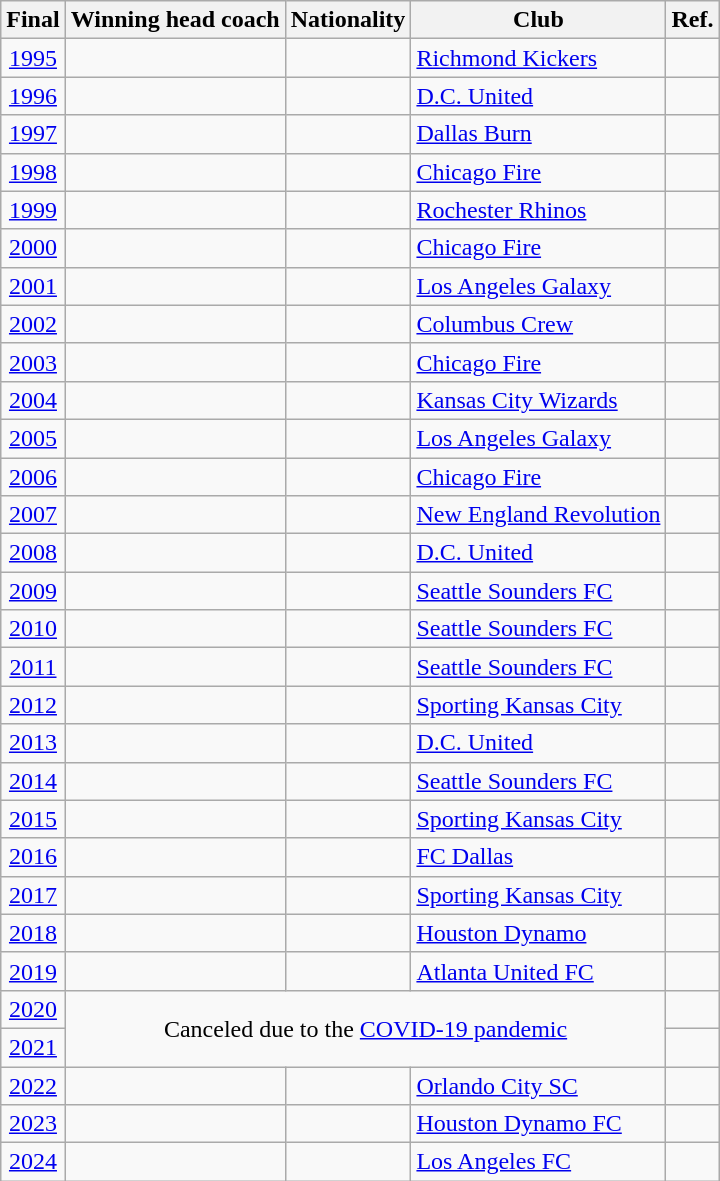<table class="sortable wikitable">
<tr>
<th>Final</th>
<th>Winning head coach</th>
<th>Nationality</th>
<th>Club</th>
<th class="unsortable">Ref.</th>
</tr>
<tr>
<td align=center><a href='#'>1995</a></td>
<td></td>
<td></td>
<td><a href='#'>Richmond Kickers</a></td>
<td></td>
</tr>
<tr>
<td align=center><a href='#'>1996</a></td>
<td></td>
<td></td>
<td><a href='#'>D.C. United</a></td>
<td></td>
</tr>
<tr>
<td align=center><a href='#'>1997</a></td>
<td></td>
<td></td>
<td><a href='#'>Dallas Burn</a></td>
<td></td>
</tr>
<tr>
<td align=center><a href='#'>1998</a></td>
<td></td>
<td></td>
<td><a href='#'>Chicago Fire</a></td>
<td></td>
</tr>
<tr>
<td align=center><a href='#'>1999</a></td>
<td></td>
<td></td>
<td><a href='#'>Rochester Rhinos</a></td>
<td></td>
</tr>
<tr>
<td align=center><a href='#'>2000</a></td>
<td></td>
<td></td>
<td><a href='#'>Chicago Fire</a></td>
<td></td>
</tr>
<tr>
<td align=center><a href='#'>2001</a></td>
<td></td>
<td></td>
<td><a href='#'>Los Angeles Galaxy</a></td>
<td></td>
</tr>
<tr>
<td align=center><a href='#'>2002</a></td>
<td></td>
<td></td>
<td><a href='#'>Columbus Crew</a></td>
<td></td>
</tr>
<tr>
<td align=center><a href='#'>2003</a></td>
<td></td>
<td></td>
<td><a href='#'>Chicago Fire</a></td>
<td></td>
</tr>
<tr>
<td align=center><a href='#'>2004</a></td>
<td></td>
<td></td>
<td><a href='#'>Kansas City Wizards</a></td>
<td></td>
</tr>
<tr>
<td align=center><a href='#'>2005</a></td>
<td></td>
<td></td>
<td><a href='#'>Los Angeles Galaxy</a></td>
<td></td>
</tr>
<tr>
<td align=center><a href='#'>2006</a></td>
<td></td>
<td></td>
<td><a href='#'>Chicago Fire</a></td>
<td></td>
</tr>
<tr>
<td align=center><a href='#'>2007</a></td>
<td></td>
<td></td>
<td><a href='#'>New England Revolution</a></td>
<td></td>
</tr>
<tr>
<td align=center><a href='#'>2008</a></td>
<td></td>
<td></td>
<td><a href='#'>D.C. United</a></td>
<td></td>
</tr>
<tr>
<td align=center><a href='#'>2009</a></td>
<td></td>
<td></td>
<td><a href='#'>Seattle Sounders FC</a></td>
<td></td>
</tr>
<tr>
<td align=center><a href='#'>2010</a></td>
<td></td>
<td></td>
<td><a href='#'>Seattle Sounders FC</a></td>
<td></td>
</tr>
<tr>
<td align=center><a href='#'>2011</a></td>
<td></td>
<td></td>
<td><a href='#'>Seattle Sounders FC</a></td>
<td></td>
</tr>
<tr>
<td align=center><a href='#'>2012</a></td>
<td></td>
<td></td>
<td><a href='#'>Sporting Kansas City</a></td>
<td></td>
</tr>
<tr>
<td align=center><a href='#'>2013</a></td>
<td></td>
<td></td>
<td><a href='#'>D.C. United</a></td>
<td></td>
</tr>
<tr>
<td align=center><a href='#'>2014</a></td>
<td></td>
<td></td>
<td><a href='#'>Seattle Sounders FC</a></td>
<td></td>
</tr>
<tr>
<td align=center><a href='#'>2015</a></td>
<td></td>
<td></td>
<td><a href='#'>Sporting Kansas City</a></td>
<td></td>
</tr>
<tr>
<td align=center><a href='#'>2016</a></td>
<td></td>
<td></td>
<td><a href='#'>FC Dallas</a></td>
<td></td>
</tr>
<tr>
<td align=center><a href='#'>2017</a></td>
<td></td>
<td></td>
<td><a href='#'>Sporting Kansas City</a></td>
<td></td>
</tr>
<tr>
<td align=center><a href='#'>2018</a></td>
<td></td>
<td></td>
<td><a href='#'>Houston Dynamo</a></td>
<td></td>
</tr>
<tr>
<td align=center><a href='#'>2019</a></td>
<td></td>
<td></td>
<td><a href='#'>Atlanta United FC</a></td>
<td></td>
</tr>
<tr>
<td align=center><a href='#'>2020</a></td>
<td style="text-align: center;" colspan=3 rowspan=2>Canceled due to the <a href='#'>COVID-19 pandemic</a></td>
<td></td>
</tr>
<tr>
<td align=center><a href='#'>2021</a></td>
<td></td>
</tr>
<tr>
<td align=center><a href='#'>2022</a></td>
<td></td>
<td></td>
<td><a href='#'>Orlando City SC</a></td>
<td></td>
</tr>
<tr>
<td align=center><a href='#'>2023</a></td>
<td></td>
<td></td>
<td><a href='#'>Houston Dynamo FC</a></td>
<td></td>
</tr>
<tr>
<td align=center><a href='#'>2024</a></td>
<td></td>
<td></td>
<td><a href='#'>Los Angeles FC</a></td>
<td></td>
</tr>
</table>
